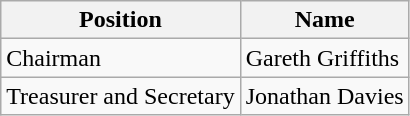<table class="wikitable">
<tr>
<th>Position</th>
<th>Name</th>
</tr>
<tr>
<td>Chairman</td>
<td>Gareth Griffiths</td>
</tr>
<tr>
<td>Treasurer and Secretary</td>
<td>Jonathan Davies</td>
</tr>
</table>
